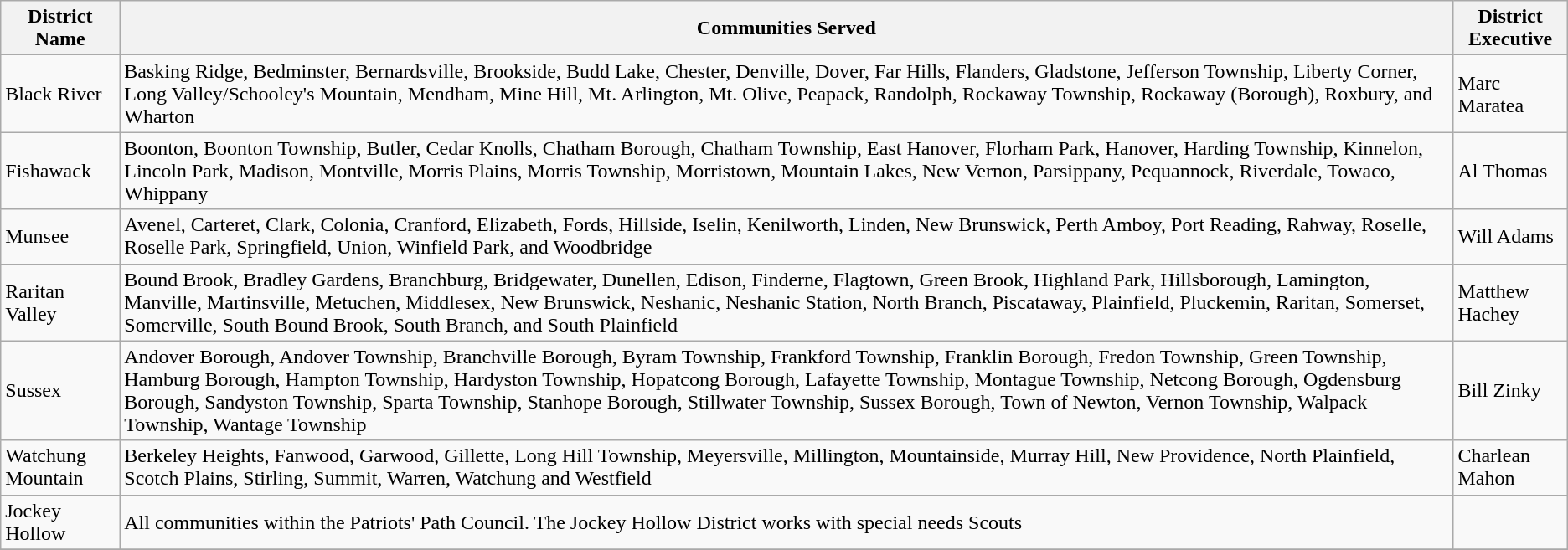<table class="wikitable">
<tr>
<th>District Name</th>
<th>Communities Served</th>
<th>District Executive</th>
</tr>
<tr>
<td>Black River</td>
<td>Basking Ridge, Bedminster, Bernardsville, Brookside, Budd Lake, Chester, Denville, Dover, Far Hills, Flanders, Gladstone, Jefferson Township, Liberty Corner, Long Valley/Schooley's Mountain, Mendham, Mine Hill, Mt. Arlington, Mt. Olive, Peapack, Randolph, Rockaway Township, Rockaway (Borough), Roxbury,  and Wharton</td>
<td>Marc Maratea</td>
</tr>
<tr>
<td>Fishawack</td>
<td>Boonton, Boonton Township, Butler, Cedar Knolls, Chatham Borough, Chatham Township, East Hanover, Florham Park, Hanover, Harding Township, Kinnelon, Lincoln Park, Madison, Montville, Morris Plains, Morris Township, Morristown, Mountain Lakes, New Vernon, Parsippany, Pequannock, Riverdale, Towaco, Whippany</td>
<td>Al Thomas</td>
</tr>
<tr>
<td>Munsee</td>
<td>Avenel, Carteret, Clark, Colonia, Cranford, Elizabeth, Fords, Hillside, Iselin, Kenilworth, Linden, New Brunswick, Perth Amboy, Port Reading, Rahway, Roselle, Roselle Park, Springfield, Union, Winfield Park, and  Woodbridge</td>
<td>Will Adams</td>
</tr>
<tr>
<td>Raritan Valley</td>
<td>Bound Brook, Bradley Gardens, Branchburg, Bridgewater, Dunellen, Edison, Finderne, Flagtown, Green Brook, Highland Park, Hillsborough, Lamington, Manville, Martinsville, Metuchen, Middlesex, New Brunswick, Neshanic, Neshanic Station, North Branch, Piscataway, Plainfield, Pluckemin, Raritan, Somerset, Somerville, South Bound Brook, South Branch, and South Plainfield </td>
<td>Matthew Hachey</td>
</tr>
<tr>
<td>Sussex</td>
<td>Andover Borough, Andover Township, Branchville Borough, Byram Township, Frankford Township, Franklin Borough, Fredon Township, Green Township, Hamburg Borough, Hampton Township, Hardyston Township, Hopatcong Borough, Lafayette Township, Montague Township, Netcong Borough, Ogdensburg Borough, Sandyston Township, Sparta Township, Stanhope Borough, Stillwater Township, Sussex Borough, Town of Newton, Vernon Township, Walpack Township, Wantage Township</td>
<td>Bill Zinky</td>
</tr>
<tr>
<td>Watchung Mountain</td>
<td>Berkeley Heights, Fanwood, Garwood, Gillette, Long Hill Township, Meyersville, Millington, Mountainside, Murray Hill, New Providence, North Plainfield, Scotch Plains, Stirling, Summit, Warren, Watchung and Westfield</td>
<td>Charlean Mahon</td>
</tr>
<tr>
<td>Jockey Hollow</td>
<td>All communities within the Patriots' Path Council. The Jockey Hollow District works with special needs Scouts </td>
<td></td>
</tr>
<tr>
</tr>
</table>
